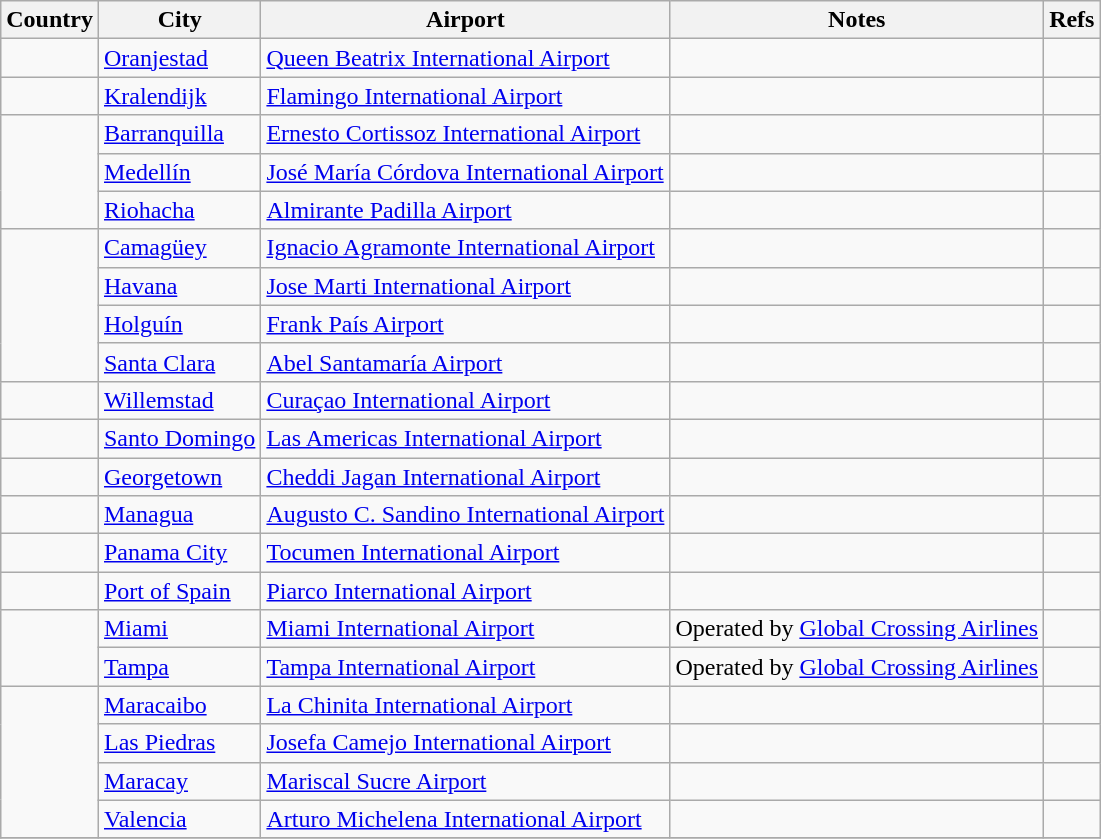<table class="sortable wikitable">
<tr>
<th>Country</th>
<th>City</th>
<th>Airport</th>
<th>Notes</th>
<th class="unsortable">Refs</th>
</tr>
<tr>
<td></td>
<td><a href='#'>Oranjestad</a></td>
<td><a href='#'>Queen Beatrix International Airport</a></td>
<td></td>
<td></td>
</tr>
<tr>
<td></td>
<td><a href='#'>Kralendijk</a></td>
<td><a href='#'>Flamingo International Airport</a></td>
<td></td>
<td></td>
</tr>
<tr>
<td rowspan=3></td>
<td><a href='#'>Barranquilla</a></td>
<td><a href='#'>Ernesto Cortissoz International Airport</a></td>
<td></td>
<td></td>
</tr>
<tr>
<td><a href='#'>Medellín</a></td>
<td><a href='#'>José María Córdova International Airport</a></td>
<td></td>
<td></td>
</tr>
<tr>
<td><a href='#'>Riohacha</a></td>
<td><a href='#'>Almirante Padilla Airport</a></td>
<td></td>
<td></td>
</tr>
<tr>
<td rowspan=4></td>
<td><a href='#'>Camagüey</a></td>
<td><a href='#'>Ignacio Agramonte International Airport</a></td>
<td></td>
<td></td>
</tr>
<tr>
<td><a href='#'>Havana</a></td>
<td><a href='#'>Jose Marti International Airport</a></td>
<td></td>
<td></td>
</tr>
<tr>
<td><a href='#'>Holguín</a></td>
<td><a href='#'>Frank País Airport</a></td>
<td></td>
<td></td>
</tr>
<tr>
<td><a href='#'>Santa Clara</a></td>
<td><a href='#'>Abel Santamaría Airport</a></td>
<td></td>
<td></td>
</tr>
<tr>
<td></td>
<td><a href='#'>Willemstad</a></td>
<td><a href='#'>Curaçao International Airport</a></td>
<td></td>
<td></td>
</tr>
<tr>
<td></td>
<td><a href='#'>Santo Domingo</a></td>
<td><a href='#'>Las Americas International Airport</a></td>
<td></td>
<td></td>
</tr>
<tr>
<td></td>
<td><a href='#'>Georgetown</a></td>
<td><a href='#'>Cheddi Jagan International Airport</a></td>
<td></td>
<td></td>
</tr>
<tr>
<td></td>
<td><a href='#'>Managua</a></td>
<td><a href='#'>Augusto C. Sandino International Airport</a></td>
<td></td>
<td></td>
</tr>
<tr>
<td></td>
<td><a href='#'>Panama City</a></td>
<td><a href='#'>Tocumen International Airport</a></td>
<td></td>
<td></td>
</tr>
<tr>
<td></td>
<td><a href='#'>Port of Spain</a></td>
<td><a href='#'>Piarco International Airport</a></td>
<td></td>
<td></td>
</tr>
<tr>
<td rowspan=2></td>
<td><a href='#'>Miami</a></td>
<td><a href='#'>Miami International Airport</a></td>
<td>Operated by <a href='#'>Global Crossing Airlines</a></td>
<td></td>
</tr>
<tr>
<td><a href='#'>Tampa</a></td>
<td><a href='#'>Tampa International Airport</a></td>
<td>Operated by <a href='#'>Global Crossing Airlines</a></td>
<td></td>
</tr>
<tr>
<td rowspan=4></td>
<td><a href='#'>Maracaibo</a></td>
<td><a href='#'>La Chinita International Airport</a></td>
<td></td>
<td></td>
</tr>
<tr>
<td><a href='#'>Las Piedras</a></td>
<td><a href='#'>Josefa Camejo International Airport</a></td>
<td></td>
<td></td>
</tr>
<tr>
<td><a href='#'>Maracay</a></td>
<td><a href='#'>Mariscal Sucre Airport</a></td>
<td></td>
<td></td>
</tr>
<tr>
<td><a href='#'>Valencia</a></td>
<td><a href='#'>Arturo Michelena International Airport</a></td>
<td></td>
<td></td>
</tr>
<tr>
</tr>
</table>
